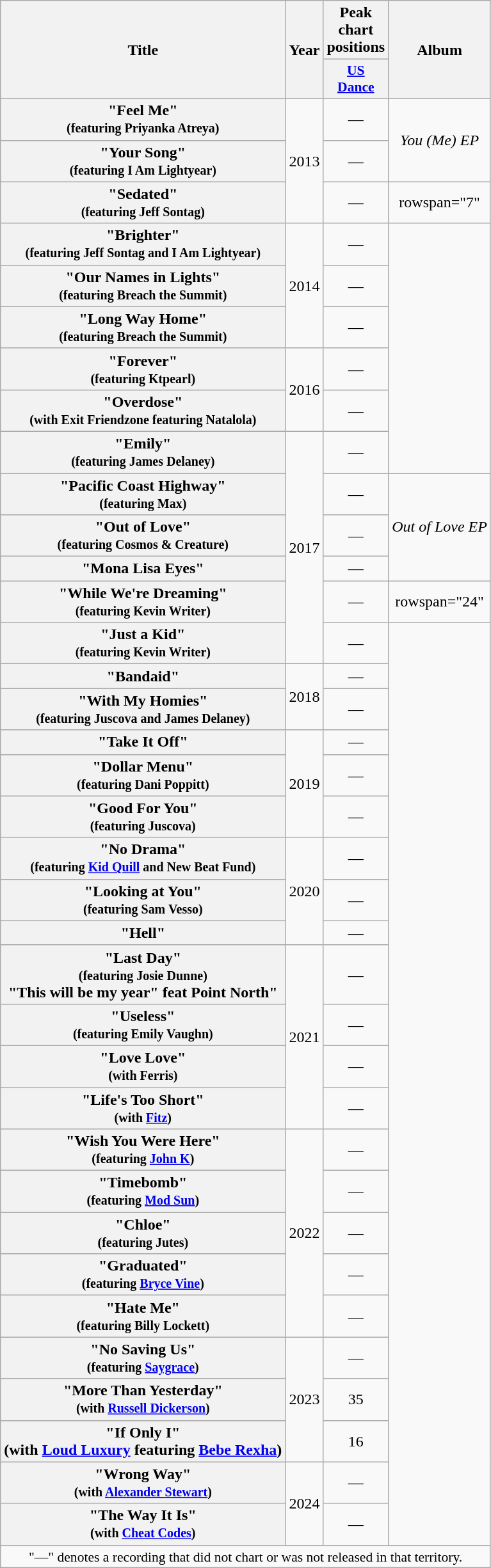<table class="wikitable plainrowheaders" style="text-align:center;">
<tr>
<th scope="col" rowspan="2">Title</th>
<th scope="col" rowspan="2">Year</th>
<th scope="col" colspan="1">Peak chart positions</th>
<th scope="col" rowspan="2">Album</th>
</tr>
<tr>
<th scope="col" style="width:3em; font-size:90%"><a href='#'>US<br>Dance</a><br></th>
</tr>
<tr>
<th scope="row">"Feel Me" <br><small>(featuring Priyanka Atreya)</small></th>
<td rowspan="3">2013</td>
<td>—</td>
<td rowspan="2"><em>You (Me) EP</em></td>
</tr>
<tr>
<th scope="row">"Your Song" <br><small>(featuring I Am Lightyear)</small></th>
<td>—</td>
</tr>
<tr>
<th scope="row">"Sedated" <br><small>(featuring Jeff Sontag)</small></th>
<td>—</td>
<td>rowspan="7" </td>
</tr>
<tr>
<th scope="row">"Brighter" <br><small>(featuring Jeff Sontag and I Am Lightyear)</small></th>
<td rowspan="3">2014</td>
<td>—</td>
</tr>
<tr>
<th scope="row">"Our Names in Lights" <br><small>(featuring Breach the Summit)</small></th>
<td>—</td>
</tr>
<tr>
<th scope="row">"Long Way Home" <br><small>(featuring Breach the Summit)</small></th>
<td>—</td>
</tr>
<tr>
<th scope="row">"Forever" <br><small>(featuring Ktpearl)</small></th>
<td rowspan="2">2016</td>
<td>—</td>
</tr>
<tr>
<th scope="row">"Overdose" <br><small>(with Exit Friendzone featuring Natalola)</small></th>
<td>—</td>
</tr>
<tr>
<th scope="row">"Emily" <br><small>(featuring James Delaney)</small></th>
<td rowspan="6">2017</td>
<td>—</td>
</tr>
<tr>
<th scope="row">"Pacific Coast Highway" <br><small>(featuring Max)</small></th>
<td>—</td>
<td rowspan="3"><em>Out of Love EP</em></td>
</tr>
<tr>
<th scope="row">"Out of Love" <br><small>(featuring Cosmos & Creature)</small></th>
<td>—</td>
</tr>
<tr>
<th scope="row">"Mona Lisa Eyes"</th>
<td>—</td>
</tr>
<tr>
<th scope="row">"While We're Dreaming" <br><small>(featuring Kevin Writer)</small></th>
<td>—</td>
<td>rowspan="24" </td>
</tr>
<tr>
<th scope="row">"Just a Kid" <br><small>(featuring Kevin Writer)</small></th>
<td>—</td>
</tr>
<tr>
<th scope="row">"Bandaid"</th>
<td rowspan="2">2018</td>
<td>—</td>
</tr>
<tr>
<th scope="row">"With My Homies"<br><small>(featuring Juscova and James Delaney)</small></th>
<td>—</td>
</tr>
<tr>
<th scope="row">"Take It Off"</th>
<td rowspan="3">2019</td>
<td>—</td>
</tr>
<tr>
<th scope="row">"Dollar Menu" <br><small>(featuring Dani Poppitt)</small></th>
<td>—</td>
</tr>
<tr>
<th scope="row">"Good For You" <br><small>(featuring Juscova)</small></th>
<td>—</td>
</tr>
<tr>
<th scope="row">"No Drama" <br><small>(featuring <a href='#'>Kid Quill</a> and New Beat Fund)</small></th>
<td rowspan="3">2020</td>
<td>—</td>
</tr>
<tr>
<th scope="row">"Looking at You" <br><small>(featuring Sam Vesso)</small></th>
<td>—</td>
</tr>
<tr>
<th scope="row">"Hell"</th>
<td>—</td>
</tr>
<tr>
<th scope="row">"Last Day" <br><small>(featuring Josie Dunne)</small><br>"This will be my  year" feat Point North"</th>
<td rowspan="4">2021</td>
<td>—</td>
</tr>
<tr>
<th scope="row">"Useless" <br><small>(featuring Emily Vaughn)</small></th>
<td>—</td>
</tr>
<tr>
<th scope="row">"Love Love" <br><small>(with Ferris)</small></th>
<td>—</td>
</tr>
<tr>
<th scope="row">"Life's Too Short" <br><small>(with <a href='#'>Fitz</a>)</small></th>
<td>—</td>
</tr>
<tr>
<th scope="row">"Wish You Were Here" <br><small>(featuring <a href='#'>John K</a>)</small></th>
<td rowspan="5">2022</td>
<td>—</td>
</tr>
<tr>
<th scope="row">"Timebomb" <br><small>(featuring <a href='#'>Mod Sun</a>)</small></th>
<td>—</td>
</tr>
<tr>
<th scope="row">"Chloe" <br><small>(featuring Jutes)</small></th>
<td>—</td>
</tr>
<tr>
<th scope="row">"Graduated" <br><small>(featuring <a href='#'>Bryce Vine</a>)</small></th>
<td>—</td>
</tr>
<tr>
<th scope="row">"Hate Me" <br><small>(featuring Billy Lockett)</small></th>
<td>—</td>
</tr>
<tr>
<th scope="row">"No Saving Us" <br><small>(featuring <a href='#'>Saygrace</a>)</small></th>
<td rowspan="3">2023</td>
<td>—</td>
</tr>
<tr>
<th scope="row">"More Than Yesterday" <br><small>(with <a href='#'>Russell Dickerson</a>)</small></th>
<td>35</td>
</tr>
<tr>
<th scope="row">"If Only I"<br><span>(with <a href='#'>Loud Luxury</a> featuring <a href='#'>Bebe Rexha</a>)</span></th>
<td>16</td>
</tr>
<tr>
<th scope="row">"Wrong Way"<br><small>(with <a href='#'>Alexander Stewart</a>)</small></th>
<td rowspan="2">2024</td>
<td>—</td>
</tr>
<tr>
<th scope="row">"The Way It Is" <br><small>(with <a href='#'>Cheat Codes</a>)</small></th>
<td>—</td>
</tr>
<tr>
<td colspan="6" style="font-size:90%">"—" denotes a recording that did not chart or was not released in that territory.</td>
</tr>
</table>
